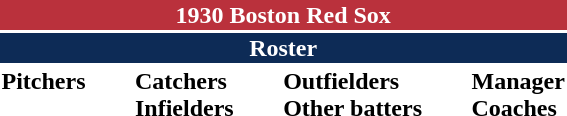<table class="toccolours" style="text-align: left;">
<tr>
<th colspan="10" style="background-color: #ba313c; color: white; text-align: center;">1930 Boston Red Sox</th>
</tr>
<tr>
<td colspan="10" style="background-color: #0d2b56; color: white; text-align: center;"><strong>Roster</strong></td>
</tr>
<tr>
<td valign="top"><strong>Pitchers</strong><br>











</td>
<td width="25px"></td>
<td valign="top"><strong>Catchers</strong><br>


<strong>Infielders</strong>








</td>
<td width="25px"></td>
<td valign="top"><strong>Outfielders</strong><br>







<strong>Other batters</strong>

</td>
<td width="25px"></td>
<td valign="top"><strong>Manager</strong><br>
<strong>Coaches</strong>
</td>
</tr>
<tr>
</tr>
</table>
